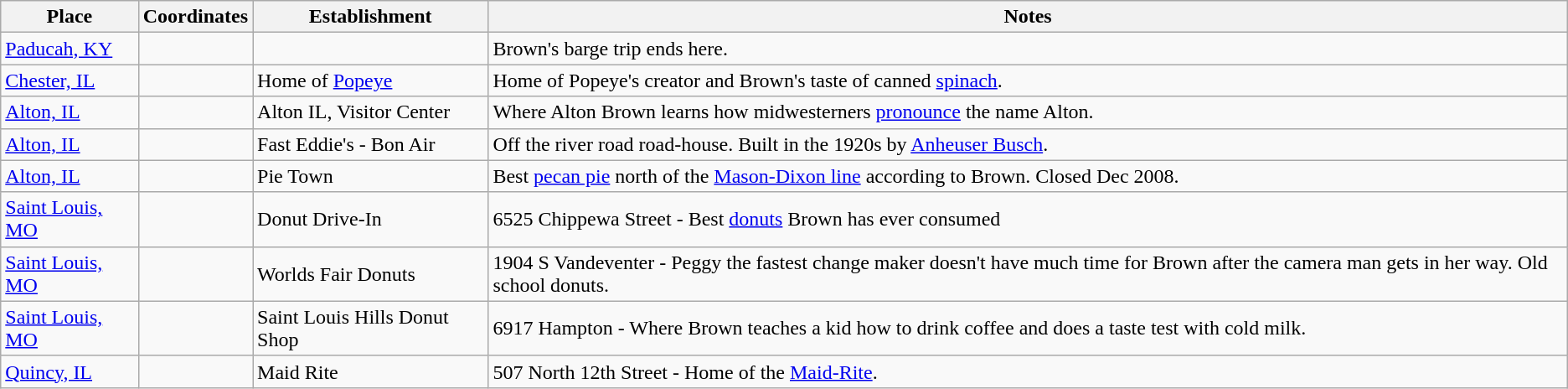<table class="wikitable">
<tr>
<th>Place</th>
<th>Coordinates</th>
<th>Establishment</th>
<th>Notes</th>
</tr>
<tr>
<td><a href='#'>Paducah, KY</a></td>
<td></td>
<td></td>
<td>Brown's barge trip ends here.</td>
</tr>
<tr>
<td><a href='#'>Chester, IL</a></td>
<td></td>
<td>Home of <a href='#'>Popeye</a></td>
<td>Home of Popeye's creator and Brown's taste of canned <a href='#'>spinach</a>.</td>
</tr>
<tr>
<td><a href='#'>Alton, IL</a></td>
<td></td>
<td>Alton IL, Visitor Center</td>
<td>Where Alton Brown learns how midwesterners <a href='#'>pronounce</a> the name Alton.</td>
</tr>
<tr>
<td><a href='#'>Alton, IL</a></td>
<td></td>
<td>Fast Eddie's - Bon Air</td>
<td>Off the river road road-house. Built in the 1920s by <a href='#'>Anheuser Busch</a>.</td>
</tr>
<tr>
<td><a href='#'>Alton, IL</a></td>
<td></td>
<td>Pie Town</td>
<td>Best <a href='#'>pecan pie</a> north of the <a href='#'>Mason-Dixon line</a> according to Brown. Closed Dec 2008.</td>
</tr>
<tr>
<td><a href='#'>Saint Louis, MO</a></td>
<td></td>
<td>Donut Drive-In</td>
<td>6525 Chippewa Street - Best <a href='#'>donuts</a> Brown has ever consumed</td>
</tr>
<tr>
<td><a href='#'>Saint Louis, MO</a></td>
<td></td>
<td>Worlds Fair Donuts</td>
<td>1904 S Vandeventer - Peggy the fastest change maker doesn't have much time for Brown after the camera man gets in her way. Old school donuts.</td>
</tr>
<tr>
<td><a href='#'>Saint Louis, MO</a></td>
<td></td>
<td>Saint Louis Hills Donut Shop</td>
<td>6917 Hampton - Where Brown teaches a kid how to drink coffee and does a taste test with cold milk.</td>
</tr>
<tr>
<td><a href='#'>Quincy, IL</a></td>
<td></td>
<td>Maid Rite</td>
<td>507 North 12th Street - Home of the <a href='#'>Maid-Rite</a>.</td>
</tr>
</table>
